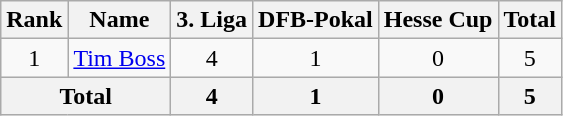<table class="wikitable" style="text-align: center;">
<tr>
<th>Rank</th>
<th>Name</th>
<th>3. Liga</th>
<th>DFB-Pokal</th>
<th>Hesse Cup</th>
<th>Total</th>
</tr>
<tr>
<td>1</td>
<td align=left> <a href='#'>Tim Boss</a></td>
<td>4</td>
<td>1</td>
<td>0</td>
<td>5</td>
</tr>
<tr>
<th colspan=2>Total</th>
<th>4</th>
<th>1</th>
<th>0</th>
<th>5</th>
</tr>
</table>
